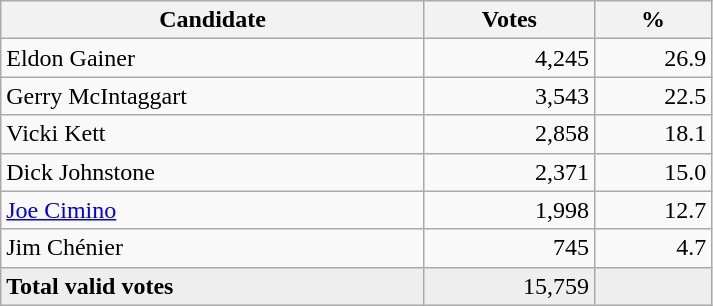<table style="width:475px;" class="wikitable">
<tr>
<th align="center">Candidate</th>
<th align="center">Votes</th>
<th align="center">%</th>
</tr>
<tr>
<td align="left">Eldon Gainer</td>
<td align="right">4,245</td>
<td align="right">26.9</td>
</tr>
<tr>
<td align="left">Gerry McIntaggart</td>
<td align="right">3,543</td>
<td align="right">22.5</td>
</tr>
<tr>
<td align="left">Vicki Kett</td>
<td align="right">2,858</td>
<td align="right">18.1</td>
</tr>
<tr>
<td align="left">Dick Johnstone</td>
<td align="right">2,371</td>
<td align="right">15.0</td>
</tr>
<tr>
<td align="left"><a href='#'>Joe Cimino</a></td>
<td align="right">1,998</td>
<td align="right">12.7</td>
</tr>
<tr>
<td align="left">Jim Chénier</td>
<td align="right">745</td>
<td align="right">4.7</td>
</tr>
<tr bgcolor="#EEEEEE">
<td align="left"><strong>Total valid votes</strong></td>
<td align="right">15,759</td>
<td align="right"></td>
</tr>
</table>
